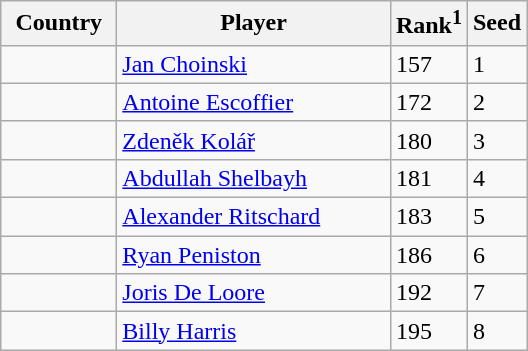<table class="sortable wikitable">
<tr>
<th width="70">Country</th>
<th width="175">Player</th>
<th>Rank<sup>1</sup></th>
<th>Seed</th>
</tr>
<tr>
<td></td>
<td><a href='#'>Jan Choinski</a></td>
<td>157</td>
<td>1</td>
</tr>
<tr>
<td></td>
<td><a href='#'>Antoine Escoffier</a></td>
<td>172</td>
<td>2</td>
</tr>
<tr>
<td></td>
<td><a href='#'>Zdeněk Kolář</a></td>
<td>180</td>
<td>3</td>
</tr>
<tr>
<td></td>
<td><a href='#'>Abdullah Shelbayh</a></td>
<td>181</td>
<td>4</td>
</tr>
<tr>
<td></td>
<td><a href='#'>Alexander Ritschard</a></td>
<td>183</td>
<td>5</td>
</tr>
<tr>
<td></td>
<td><a href='#'>Ryan Peniston</a></td>
<td>186</td>
<td>6</td>
</tr>
<tr>
<td></td>
<td><a href='#'>Joris De Loore</a></td>
<td>192</td>
<td>7</td>
</tr>
<tr>
<td></td>
<td><a href='#'>Billy Harris</a></td>
<td>195</td>
<td>8</td>
</tr>
</table>
